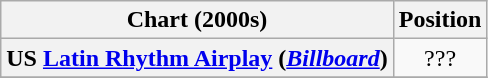<table class="wikitable plainrowheaders" style="text-align:center;">
<tr>
<th scope="col">Chart (2000s)</th>
<th scope="col">Position</th>
</tr>
<tr>
<th scope="row">US <a href='#'>Latin Rhythm Airplay</a> (<em><a href='#'>Billboard</a></em>)</th>
<td style="text-align:center;">???</td>
</tr>
<tr>
</tr>
</table>
